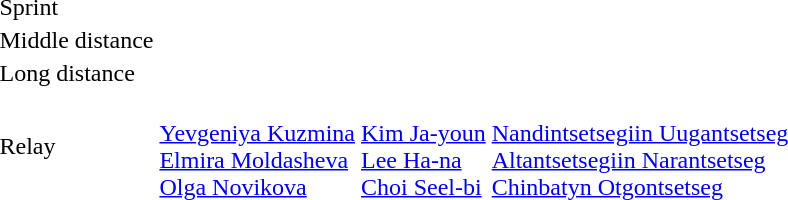<table>
<tr>
<td>Sprint<br></td>
<td></td>
<td></td>
<td></td>
</tr>
<tr>
<td>Middle distance<br></td>
<td></td>
<td></td>
<td></td>
</tr>
<tr>
<td>Long distance<br></td>
<td></td>
<td></td>
<td></td>
</tr>
<tr>
<td>Relay<br></td>
<td><br><a href='#'>Yevgeniya Kuzmina</a><br><a href='#'>Elmira Moldasheva</a><br><a href='#'>Olga Novikova</a></td>
<td><br><a href='#'>Kim Ja-youn</a><br><a href='#'>Lee Ha-na</a><br><a href='#'>Choi Seel-bi</a></td>
<td><br><a href='#'>Nandintsetsegiin Uugantsetseg</a><br><a href='#'>Altantsetsegiin Narantsetseg</a><br><a href='#'>Chinbatyn Otgontsetseg</a></td>
</tr>
</table>
